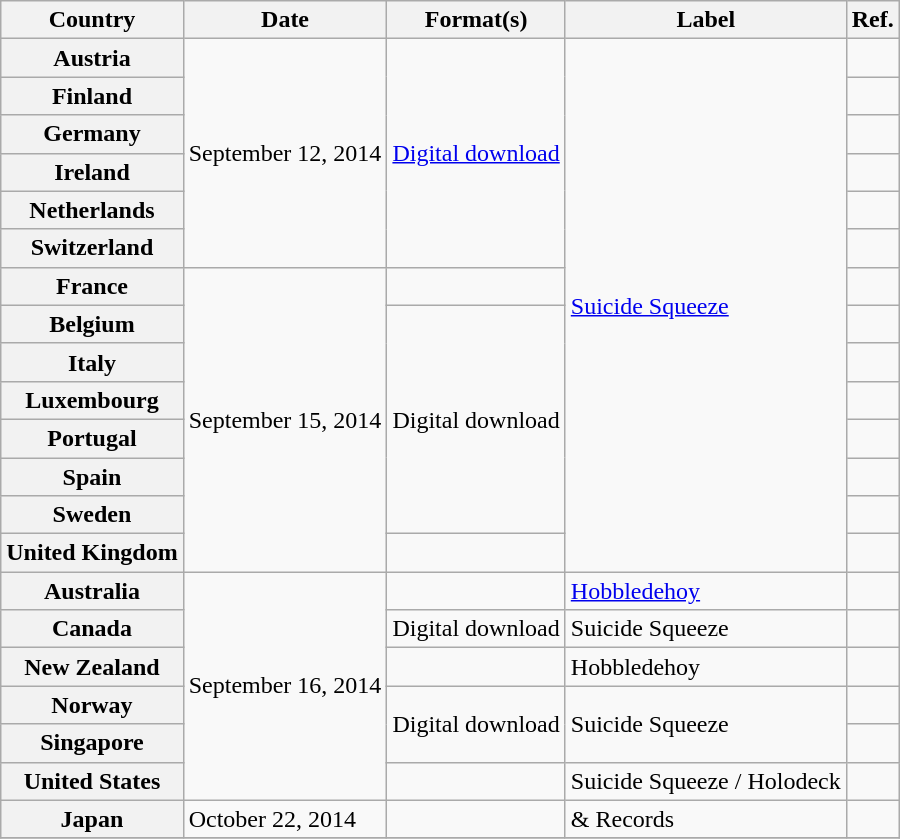<table class="wikitable plainrowheaders">
<tr>
<th scope=col>Country</th>
<th scope=col>Date</th>
<th scope=col>Format(s)</th>
<th scope=col>Label</th>
<th scope=col>Ref.</th>
</tr>
<tr>
<th scope=row>Austria</th>
<td rowspan=6>September 12, 2014</td>
<td rowspan=6><a href='#'>Digital download</a></td>
<td rowspan=14><a href='#'>Suicide Squeeze</a></td>
<td></td>
</tr>
<tr>
<th scope=row>Finland</th>
<td></td>
</tr>
<tr>
<th scope=row>Germany</th>
<td></td>
</tr>
<tr>
<th scope=row>Ireland</th>
<td></td>
</tr>
<tr>
<th scope=row>Netherlands</th>
<td></td>
</tr>
<tr>
<th scope=row>Switzerland</th>
<td></td>
</tr>
<tr>
<th scope=row>France</th>
<td rowspan=8>September 15, 2014</td>
<td></td>
<td></td>
</tr>
<tr>
<th scope=row>Belgium</th>
<td rowspan=6>Digital download</td>
<td></td>
</tr>
<tr>
<th scope=row>Italy</th>
<td></td>
</tr>
<tr>
<th scope=row>Luxembourg</th>
<td></td>
</tr>
<tr>
<th scope=row>Portugal</th>
<td></td>
</tr>
<tr>
<th scope=row>Spain</th>
<td></td>
</tr>
<tr>
<th scope=row>Sweden</th>
<td></td>
</tr>
<tr>
<th scope=row>United Kingdom</th>
<td></td>
<td></td>
</tr>
<tr>
<th scope=row>Australia</th>
<td rowspan=6>September 16, 2014</td>
<td></td>
<td><a href='#'>Hobbledehoy</a></td>
<td></td>
</tr>
<tr>
<th scope=row>Canada</th>
<td>Digital download</td>
<td>Suicide Squeeze</td>
<td></td>
</tr>
<tr>
<th scope=row>New Zealand</th>
<td></td>
<td>Hobbledehoy</td>
<td></td>
</tr>
<tr>
<th scope=row>Norway</th>
<td rowspan=2>Digital download</td>
<td rowspan=2>Suicide Squeeze</td>
<td></td>
</tr>
<tr>
<th scope=row>Singapore</th>
<td></td>
</tr>
<tr>
<th scope=row>United States</th>
<td></td>
<td>Suicide Squeeze / Holodeck</td>
<td></td>
</tr>
<tr>
<th scope=row>Japan</th>
<td>October 22, 2014</td>
<td></td>
<td>& Records</td>
<td></td>
</tr>
<tr>
</tr>
</table>
